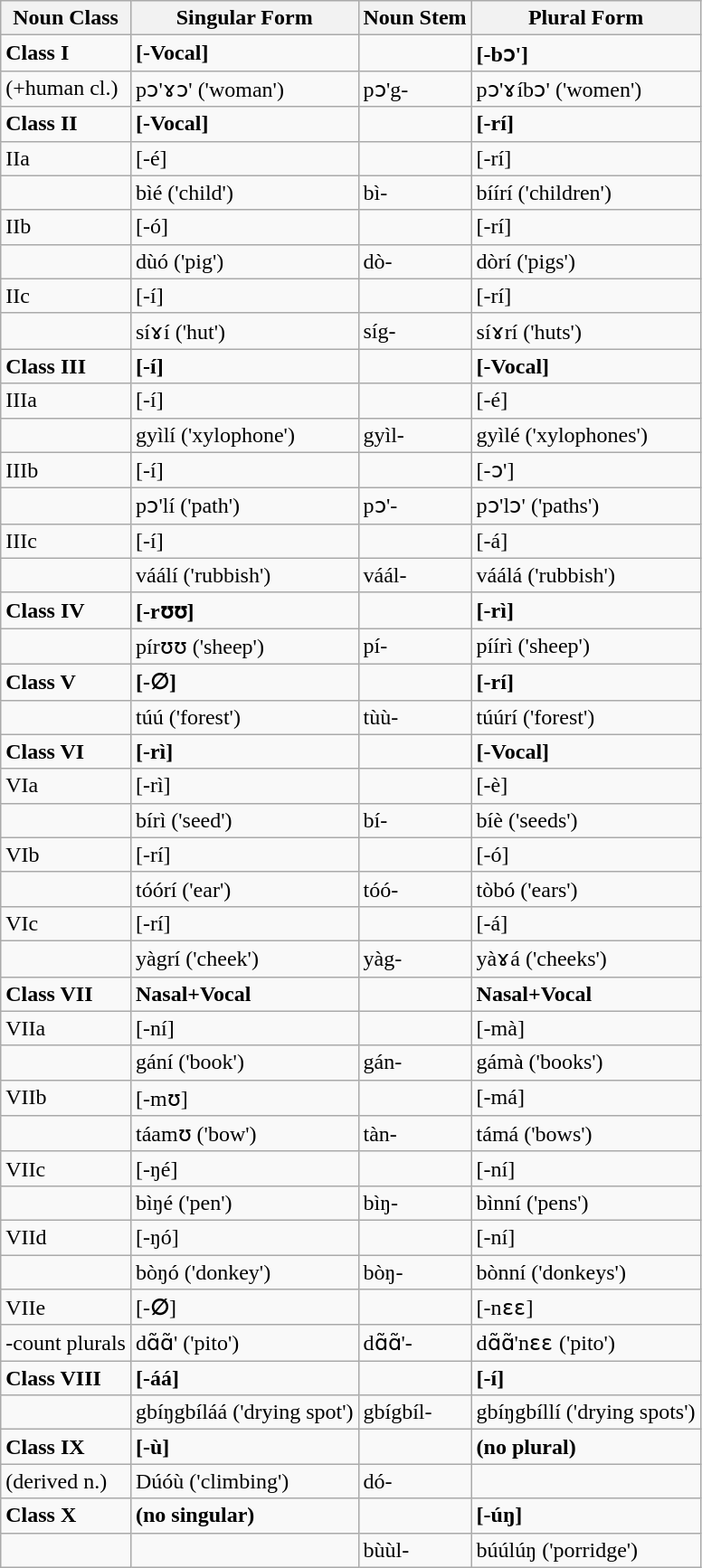<table class="wikitable">
<tr>
<th>Noun Class</th>
<th>Singular Form</th>
<th>Noun Stem</th>
<th>Plural Form</th>
</tr>
<tr>
<td><strong>Class I</strong></td>
<td><strong>[-Vocal]</strong></td>
<td></td>
<td><strong>[-bɔ']</strong></td>
</tr>
<tr>
<td>(+human cl.)</td>
<td>pɔ'ɤɔ' ('woman')</td>
<td>pɔ'g-</td>
<td>pɔ'ɤíbɔ' ('women')</td>
</tr>
<tr>
<td><strong>Class II</strong></td>
<td><strong>[-Vocal]</strong></td>
<td></td>
<td><strong>[-rí]</strong></td>
</tr>
<tr>
<td>IIa</td>
<td>[-é]</td>
<td></td>
<td>[-rí]</td>
</tr>
<tr>
<td></td>
<td>bìé ('child')</td>
<td>bì-</td>
<td>bíírí ('children')</td>
</tr>
<tr>
<td>IIb</td>
<td>[-ó]</td>
<td></td>
<td>[-rí]</td>
</tr>
<tr>
<td></td>
<td>dùó ('pig')</td>
<td>dò-</td>
<td>dòrí ('pigs')</td>
</tr>
<tr>
<td>IIc</td>
<td>[-í]</td>
<td></td>
<td>[-rí]</td>
</tr>
<tr>
<td></td>
<td>síɤí ('hut')</td>
<td>síg-</td>
<td>síɤrí ('huts')</td>
</tr>
<tr>
<td><strong>Class III</strong></td>
<td><strong>[-í]</strong></td>
<td></td>
<td><strong>[-Vocal]</strong></td>
</tr>
<tr>
<td>IIIa</td>
<td>[-í]</td>
<td></td>
<td>[-é]</td>
</tr>
<tr>
<td></td>
<td>gyìlí ('xylophone')</td>
<td>gyìl-</td>
<td>gyìlé ('xylophones')</td>
</tr>
<tr>
<td>IIIb</td>
<td>[-í]</td>
<td></td>
<td>[-ɔ']</td>
</tr>
<tr>
<td></td>
<td>pɔ'lí ('path')</td>
<td>pɔ'-</td>
<td>pɔ'lɔ' ('paths')</td>
</tr>
<tr>
<td>IIIc</td>
<td>[-í]</td>
<td></td>
<td>[-á]</td>
</tr>
<tr>
<td></td>
<td>váálí ('rubbish')</td>
<td>váál-</td>
<td>váálá ('rubbish')</td>
</tr>
<tr>
<td><strong>Class IV</strong></td>
<td><strong>[-rʊʊ]</strong></td>
<td></td>
<td><strong>[-rì]</strong></td>
</tr>
<tr>
<td></td>
<td>pírʊʊ ('sheep')</td>
<td>pí-</td>
<td>píírì ('sheep')</td>
</tr>
<tr>
<td><strong>Class V</strong></td>
<td><strong>[-∅]</strong></td>
<td></td>
<td><strong>[-rí]</strong></td>
</tr>
<tr>
<td></td>
<td>túú ('forest')</td>
<td>tùù-</td>
<td>túúrí ('forest')</td>
</tr>
<tr>
<td><strong>Class VI</strong></td>
<td><strong>[-rì]</strong></td>
<td></td>
<td><strong>[-Vocal]</strong></td>
</tr>
<tr>
<td>VIa</td>
<td>[-rì]</td>
<td></td>
<td>[-è]</td>
</tr>
<tr>
<td></td>
<td>bírì ('seed')</td>
<td>bí-</td>
<td>bíè ('seeds')</td>
</tr>
<tr>
<td>VIb</td>
<td>[-rí]</td>
<td></td>
<td>[-ó]</td>
</tr>
<tr>
<td></td>
<td>tóórí ('ear')</td>
<td>tóó-</td>
<td>tòbó ('ears')</td>
</tr>
<tr>
<td>VIc</td>
<td>[-rí]</td>
<td></td>
<td>[-á]</td>
</tr>
<tr>
<td></td>
<td>yàgrí ('cheek')</td>
<td>yàg-</td>
<td>yàɤá ('cheeks')</td>
</tr>
<tr>
<td><strong>Class VII</strong></td>
<td><strong>Nasal+Vocal</strong></td>
<td></td>
<td><strong>Nasal+Vocal</strong></td>
</tr>
<tr>
<td>VIIa</td>
<td>[-ní]</td>
<td></td>
<td>[-mà]</td>
</tr>
<tr>
<td></td>
<td>gání ('book')</td>
<td>gán-</td>
<td>gámà ('books')</td>
</tr>
<tr>
<td>VIIb</td>
<td>[-mʊ]</td>
<td></td>
<td>[-má]</td>
</tr>
<tr>
<td></td>
<td>táamʊ ('bow')</td>
<td>tàn-</td>
<td>támá ('bows')</td>
</tr>
<tr>
<td>VIIc</td>
<td>[-ŋé]</td>
<td></td>
<td>[-ní]</td>
</tr>
<tr>
<td></td>
<td>bìŋé ('pen')</td>
<td>bìŋ-</td>
<td>bìnní ('pens')</td>
</tr>
<tr>
<td>VIId</td>
<td>[-ŋó]</td>
<td></td>
<td>[-ní]</td>
</tr>
<tr>
<td></td>
<td>bòŋó ('donkey')</td>
<td>bòŋ-</td>
<td>bònní ('donkeys')</td>
</tr>
<tr>
<td>VIIe</td>
<td>[-<strong>∅</strong>]</td>
<td></td>
<td>[-nɛɛ]</td>
</tr>
<tr>
<td>-count plurals</td>
<td>dɑ̃ɑ̃' ('pito')</td>
<td>dɑ̃ɑ̃'-</td>
<td>dɑ̃ɑ̃'nɛɛ ('pito')</td>
</tr>
<tr>
<td><strong>Class VIII</strong></td>
<td><strong>[-áá]</strong></td>
<td></td>
<td><strong>[-í]</strong></td>
</tr>
<tr>
<td></td>
<td>gbíŋgbíláá ('drying spot')</td>
<td>gbígbíl-</td>
<td>gbíŋgbíllí ('drying spots')</td>
</tr>
<tr>
<td><strong>Class IX</strong></td>
<td><strong>[-ù]</strong></td>
<td></td>
<td><strong>(no plural)</strong></td>
</tr>
<tr>
<td>(derived n.)</td>
<td>Dúóù ('climbing')</td>
<td>dó-</td>
<td></td>
</tr>
<tr>
<td><strong>Class X</strong></td>
<td><strong>(no singular)</strong></td>
<td></td>
<td><strong>[-úŋ]</strong></td>
</tr>
<tr>
<td></td>
<td></td>
<td>bùùl-</td>
<td>búúlúŋ ('porridge')</td>
</tr>
</table>
